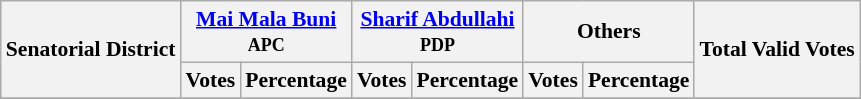<table class="wikitable sortable" style=" font-size: 90%">
<tr>
<th rowspan="2">Senatorial District</th>
<th colspan="2"><a href='#'>Mai Mala Buni</a><br><small>APC</small></th>
<th colspan="2"><a href='#'>Sharif Abdullahi</a><br><small>PDP</small></th>
<th colspan="2">Others</th>
<th rowspan="2">Total Valid Votes</th>
</tr>
<tr>
<th>Votes</th>
<th>Percentage</th>
<th>Votes</th>
<th>Percentage</th>
<th>Votes</th>
<th>Percentage</th>
</tr>
<tr>
</tr>
<tr>
</tr>
<tr>
</tr>
<tr>
</tr>
<tr>
</tr>
<tr>
</tr>
</table>
